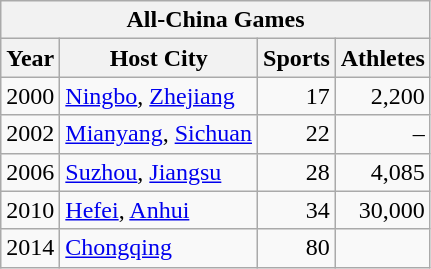<table class="wikitable" style="border-collapse: collapse;">
<tr>
<th colspan="4">All-China Games</th>
</tr>
<tr>
<th><strong>Year</strong></th>
<th><strong>Host City</strong></th>
<th><strong>Sports</strong></th>
<th><strong>Athletes</strong></th>
</tr>
<tr>
<td>2000</td>
<td><a href='#'>Ningbo</a>, <a href='#'>Zhejiang</a></td>
<td align=right>17</td>
<td align=right>2,200</td>
</tr>
<tr>
<td>2002</td>
<td><a href='#'>Mianyang</a>, <a href='#'>Sichuan</a></td>
<td align=right>22</td>
<td align=right>–</td>
</tr>
<tr>
<td>2006</td>
<td><a href='#'>Suzhou</a>, <a href='#'>Jiangsu</a></td>
<td align=right>28</td>
<td align=right>4,085</td>
</tr>
<tr>
<td>2010</td>
<td><a href='#'>Hefei</a>, <a href='#'>Anhui</a></td>
<td align=right>34</td>
<td align=right>30,000</td>
</tr>
<tr>
<td>2014</td>
<td><a href='#'>Chongqing</a></td>
<td align=right>80</td>
<td align=right></td>
</tr>
</table>
